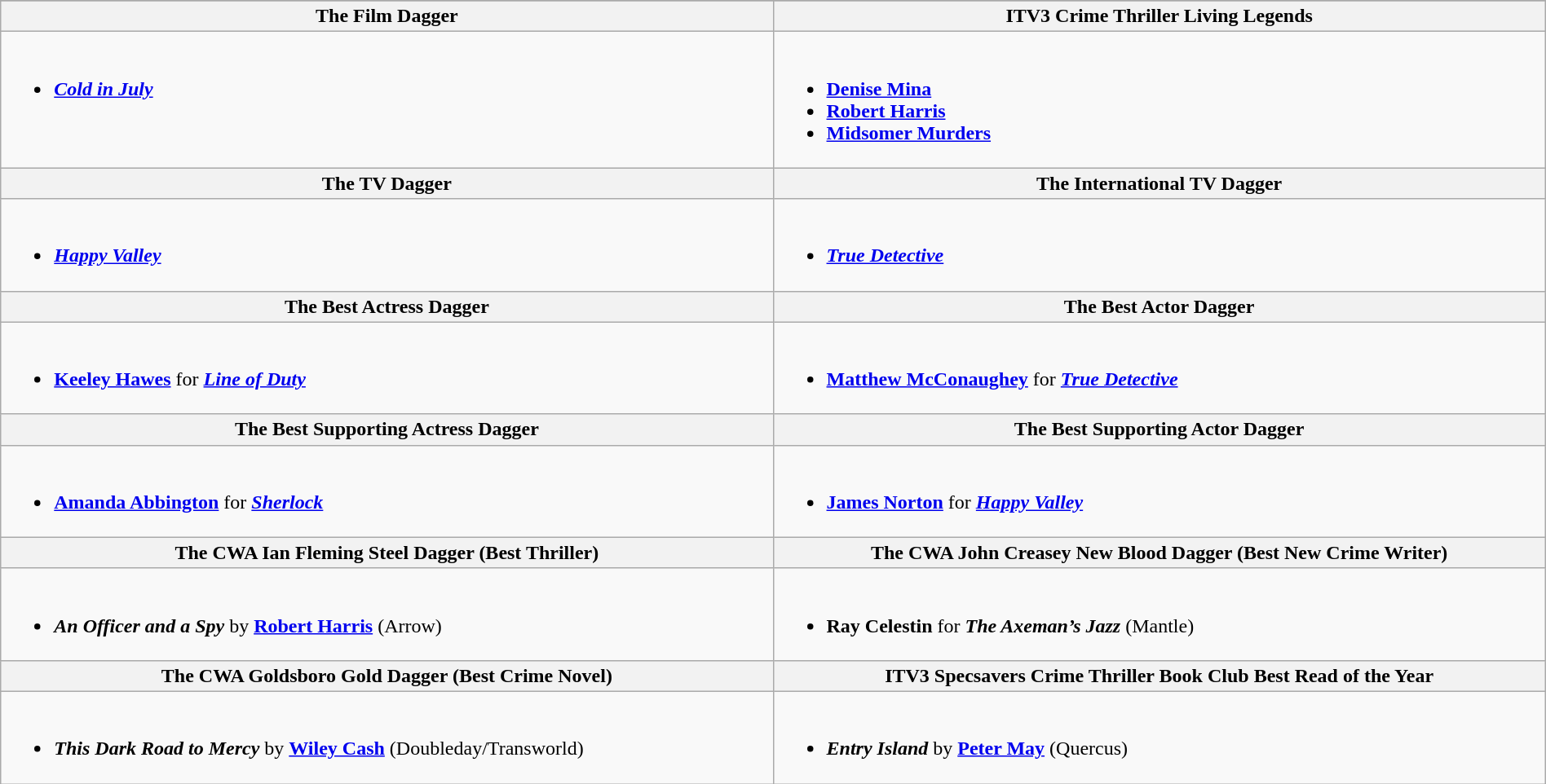<table class="wikitable" width="100%">
<tr>
</tr>
<tr>
<th width="50%">The Film Dagger</th>
<th width="50%">ITV3 Crime Thriller Living Legends</th>
</tr>
<tr>
<td valign="top"><br><ul><li><strong><em><a href='#'>Cold in July</a></em></strong></li></ul></td>
<td valign="top"><br><ul><li><strong><a href='#'>Denise Mina</a></strong></li><li><strong><a href='#'>Robert Harris</a></strong></li><li><strong><a href='#'>Midsomer Murders</a></strong></li></ul></td>
</tr>
<tr>
<th width="50%">The TV Dagger</th>
<th width="50%">The International TV Dagger</th>
</tr>
<tr>
<td valign="top"><br><ul><li><strong><em><a href='#'>Happy Valley</a></em></strong></li></ul></td>
<td valign="top"><br><ul><li><strong><em><a href='#'>True Detective</a></em></strong></li></ul></td>
</tr>
<tr>
<th width="50%">The Best Actress Dagger</th>
<th width="50%">The Best Actor Dagger</th>
</tr>
<tr>
<td valign="top"><br><ul><li><strong><a href='#'>Keeley Hawes</a></strong> for <strong><em><a href='#'>Line of Duty</a></em></strong></li></ul></td>
<td valign="top"><br><ul><li><strong><a href='#'>Matthew McConaughey</a></strong> for <strong><em><a href='#'>True Detective</a></em></strong></li></ul></td>
</tr>
<tr>
<th width="50%">The Best Supporting Actress Dagger</th>
<th width="50%">The Best Supporting Actor Dagger</th>
</tr>
<tr>
<td valign="top"><br><ul><li><strong><a href='#'>Amanda Abbington</a></strong> for <strong><em><a href='#'>Sherlock</a></em></strong></li></ul></td>
<td valign="top"><br><ul><li><strong><a href='#'>James Norton</a></strong> for <strong><em><a href='#'>Happy Valley</a></em></strong></li></ul></td>
</tr>
<tr>
<th width="50%">The CWA Ian Fleming Steel Dagger (Best Thriller)</th>
<th width="50%">The CWA John Creasey New Blood Dagger (Best New Crime Writer)</th>
</tr>
<tr>
<td valign="top"><br><ul><li><strong><em>An Officer and a Spy</em></strong> by <strong><a href='#'>Robert Harris</a></strong> (Arrow)</li></ul></td>
<td valign="top"><br><ul><li><strong>Ray Celestin</strong> for <strong><em>The Axeman’s Jazz</em></strong> (Mantle)</li></ul></td>
</tr>
<tr>
<th width="50%">The CWA Goldsboro Gold Dagger (Best Crime Novel)</th>
<th width="50%">ITV3 Specsavers Crime Thriller Book Club Best Read of the Year</th>
</tr>
<tr>
<td valign="top"><br><ul><li><strong><em>This Dark Road to Mercy</em></strong> by <strong><a href='#'>Wiley Cash</a></strong> (Doubleday/Transworld)</li></ul></td>
<td valign="top"><br><ul><li><strong><em>Entry Island</em></strong> by <strong><a href='#'>Peter May</a></strong> (Quercus)</li></ul></td>
</tr>
</table>
